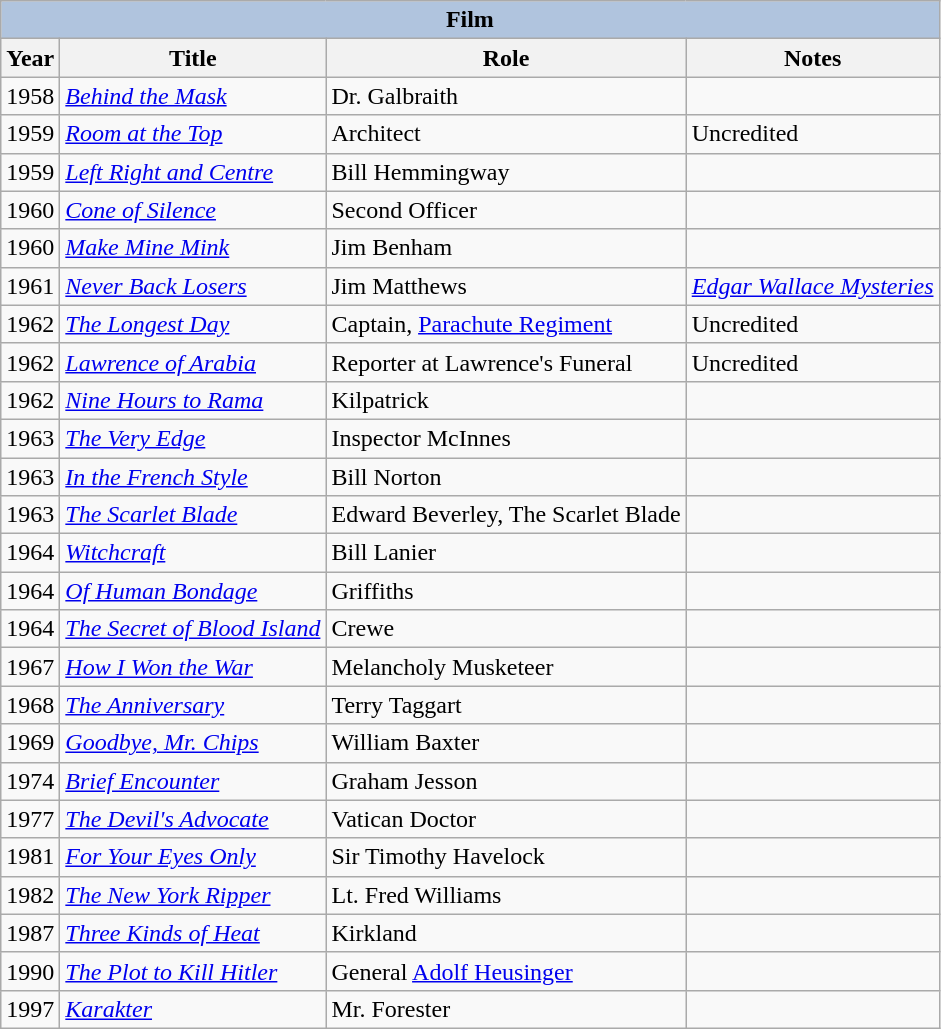<table class="wikitable">
<tr>
<th colspan="4" style="background: LightSteelBlue;">Film</th>
</tr>
<tr>
<th>Year</th>
<th>Title</th>
<th>Role</th>
<th>Notes</th>
</tr>
<tr>
<td>1958</td>
<td><em><a href='#'>Behind the Mask</a></em></td>
<td>Dr. Galbraith</td>
<td></td>
</tr>
<tr>
<td>1959</td>
<td><em><a href='#'>Room at the Top</a></em></td>
<td>Architect</td>
<td>Uncredited</td>
</tr>
<tr>
<td>1959</td>
<td><em><a href='#'>Left Right and Centre</a></em></td>
<td>Bill Hemmingway</td>
<td></td>
</tr>
<tr>
<td>1960</td>
<td><em><a href='#'>Cone of Silence</a></em></td>
<td>Second Officer</td>
<td></td>
</tr>
<tr>
<td>1960</td>
<td><em><a href='#'>Make Mine Mink</a></em></td>
<td>Jim Benham</td>
<td></td>
</tr>
<tr>
<td>1961</td>
<td><em><a href='#'>Never Back Losers</a></em></td>
<td>Jim Matthews</td>
<td><em><a href='#'>Edgar Wallace Mysteries</a></em></td>
</tr>
<tr>
<td>1962</td>
<td><em><a href='#'>The Longest Day</a></em></td>
<td>Captain, <a href='#'>Parachute Regiment</a></td>
<td>Uncredited</td>
</tr>
<tr>
<td>1962</td>
<td><em><a href='#'>Lawrence of Arabia</a></em></td>
<td>Reporter at Lawrence's Funeral</td>
<td>Uncredited</td>
</tr>
<tr>
<td>1962</td>
<td><em><a href='#'>Nine Hours to Rama</a></em></td>
<td>Kilpatrick</td>
<td></td>
</tr>
<tr>
<td>1963</td>
<td><em><a href='#'>The Very Edge</a></em></td>
<td>Inspector McInnes</td>
<td></td>
</tr>
<tr>
<td>1963</td>
<td><em><a href='#'>In the French Style</a></em></td>
<td>Bill Norton</td>
<td></td>
</tr>
<tr>
<td>1963</td>
<td><em><a href='#'>The Scarlet Blade</a></em></td>
<td>Edward Beverley, The Scarlet Blade</td>
<td></td>
</tr>
<tr>
<td>1964</td>
<td><em><a href='#'>Witchcraft</a></em></td>
<td>Bill Lanier</td>
<td></td>
</tr>
<tr>
<td>1964</td>
<td><em><a href='#'>Of Human Bondage</a></em></td>
<td>Griffiths</td>
<td></td>
</tr>
<tr>
<td>1964</td>
<td><em><a href='#'>The Secret of Blood Island</a></em></td>
<td>Crewe</td>
<td></td>
</tr>
<tr>
<td>1967</td>
<td><em><a href='#'>How I Won the War</a></em></td>
<td>Melancholy Musketeer</td>
<td></td>
</tr>
<tr>
<td>1968</td>
<td><em><a href='#'>The Anniversary</a></em></td>
<td>Terry Taggart</td>
<td></td>
</tr>
<tr>
<td>1969</td>
<td><em><a href='#'>Goodbye, Mr. Chips</a></em></td>
<td>William Baxter</td>
<td></td>
</tr>
<tr>
<td>1974</td>
<td><em><a href='#'>Brief Encounter</a></em></td>
<td>Graham Jesson</td>
<td></td>
</tr>
<tr>
<td>1977</td>
<td><em><a href='#'>The Devil's Advocate</a></em></td>
<td>Vatican Doctor</td>
<td></td>
</tr>
<tr>
<td>1981</td>
<td><em><a href='#'>For Your Eyes Only</a></em></td>
<td>Sir Timothy Havelock</td>
<td></td>
</tr>
<tr>
<td>1982</td>
<td><em><a href='#'>The New York Ripper</a></em></td>
<td>Lt. Fred Williams</td>
<td></td>
</tr>
<tr>
<td>1987</td>
<td><em><a href='#'>Three Kinds of Heat</a></em></td>
<td>Kirkland</td>
<td></td>
</tr>
<tr>
<td>1990</td>
<td><em><a href='#'>The Plot to Kill Hitler</a></em></td>
<td>General <a href='#'>Adolf Heusinger</a></td>
<td></td>
</tr>
<tr>
<td>1997</td>
<td><em><a href='#'>Karakter</a></em></td>
<td>Mr. Forester</td>
<td></td>
</tr>
</table>
